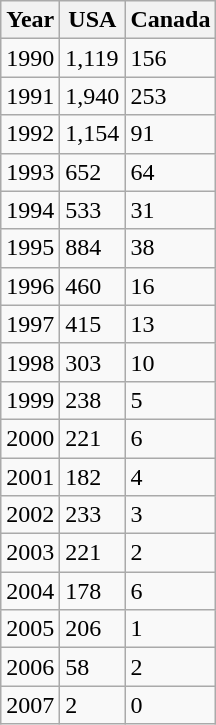<table class="wikitable sortable">
<tr>
<th>Year</th>
<th>USA</th>
<th>Canada</th>
</tr>
<tr>
<td>1990</td>
<td>1,119</td>
<td>156</td>
</tr>
<tr>
<td>1991</td>
<td>1,940</td>
<td>253</td>
</tr>
<tr>
<td>1992</td>
<td>1,154</td>
<td>91</td>
</tr>
<tr>
<td>1993</td>
<td>652</td>
<td>64</td>
</tr>
<tr>
<td>1994</td>
<td>533</td>
<td>31</td>
</tr>
<tr>
<td>1995</td>
<td>884</td>
<td>38</td>
</tr>
<tr>
<td>1996</td>
<td>460</td>
<td>16</td>
</tr>
<tr>
<td>1997</td>
<td>415</td>
<td>13</td>
</tr>
<tr>
<td>1998</td>
<td>303</td>
<td>10</td>
</tr>
<tr>
<td>1999</td>
<td>238</td>
<td>5</td>
</tr>
<tr>
<td>2000</td>
<td>221</td>
<td>6</td>
</tr>
<tr>
<td>2001</td>
<td>182</td>
<td>4</td>
</tr>
<tr>
<td>2002</td>
<td>233</td>
<td>3</td>
</tr>
<tr>
<td>2003</td>
<td>221</td>
<td>2</td>
</tr>
<tr>
<td>2004</td>
<td>178</td>
<td>6</td>
</tr>
<tr>
<td>2005</td>
<td>206</td>
<td>1</td>
</tr>
<tr>
<td>2006</td>
<td>58</td>
<td>2</td>
</tr>
<tr>
<td>2007</td>
<td>2</td>
<td>0</td>
</tr>
</table>
